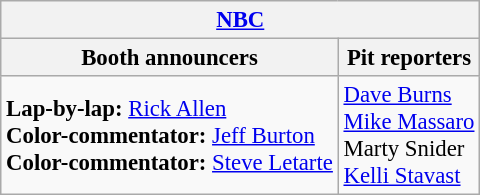<table class="wikitable" style="font-size: 95%;">
<tr>
<th colspan="2"><a href='#'>NBC</a></th>
</tr>
<tr>
<th>Booth announcers</th>
<th>Pit reporters</th>
</tr>
<tr>
<td><strong>Lap-by-lap:</strong> <a href='#'>Rick Allen</a><br><strong>Color-commentator:</strong> <a href='#'>Jeff Burton</a><br><strong>Color-commentator:</strong> <a href='#'>Steve Letarte</a></td>
<td><a href='#'>Dave Burns</a><br><a href='#'>Mike Massaro</a><br>Marty Snider<br><a href='#'>Kelli Stavast</a></td>
</tr>
</table>
